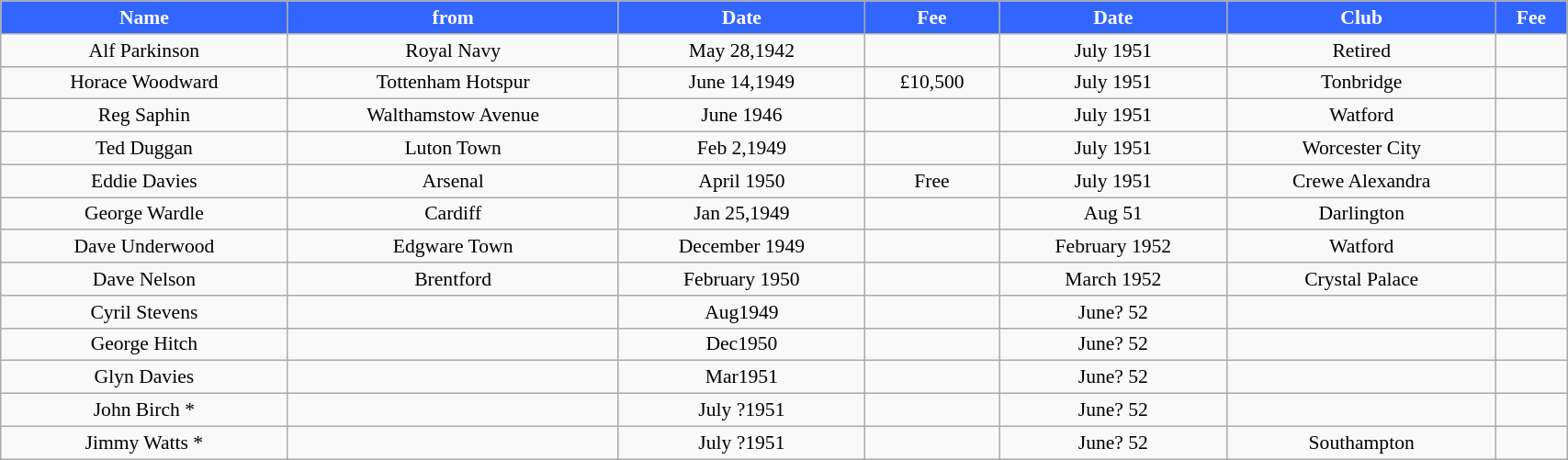<table class="wikitable" style="text-align:center; font-size:90%; width:90%;">
<tr>
<th style="background:#3366ff; color:#FFFFFF; text-align:center;"><strong>Name</strong></th>
<th style="background:#3366ff; color:#FFFFFF; text-align:center;">from</th>
<th style="background:#3366ff; color:#FFFFFF; text-align:center;">Date</th>
<th style="background:#3366ff; color:#FFFFFF; text-align:center;">Fee</th>
<th style="background:#3366ff; color:#FFFFFF; text-align:center;"><strong>Date</strong></th>
<th style="background:#3366ff; color:#FFFFFF; text-align:center;">Club</th>
<th style="background:#3366ff; color:#FFFFFF; text-align:center;">Fee</th>
</tr>
<tr>
<td>Alf Parkinson</td>
<td>Royal Navy</td>
<td>May 28,1942</td>
<td></td>
<td>July 1951</td>
<td>Retired</td>
<td></td>
</tr>
<tr>
<td>Horace Woodward</td>
<td>Tottenham Hotspur</td>
<td>June 14,1949</td>
<td>£10,500</td>
<td>July 1951</td>
<td>Tonbridge</td>
<td></td>
</tr>
<tr>
<td>Reg Saphin</td>
<td>Walthamstow Avenue</td>
<td>June 1946</td>
<td></td>
<td>July 1951</td>
<td>Watford</td>
<td></td>
</tr>
<tr>
<td>Ted Duggan</td>
<td>Luton Town</td>
<td>Feb 2,1949</td>
<td></td>
<td>July 1951</td>
<td>Worcester City</td>
<td></td>
</tr>
<tr>
<td>Eddie Davies</td>
<td>Arsenal</td>
<td>April 1950</td>
<td>Free</td>
<td>July 1951</td>
<td>Crewe Alexandra</td>
<td></td>
</tr>
<tr>
<td>George Wardle</td>
<td>Cardiff</td>
<td>Jan 25,1949</td>
<td></td>
<td>Aug 51</td>
<td>Darlington</td>
<td></td>
</tr>
<tr>
<td>Dave Underwood</td>
<td>Edgware Town</td>
<td>December 1949</td>
<td></td>
<td>February 1952</td>
<td>Watford</td>
<td></td>
</tr>
<tr>
<td>Dave Nelson</td>
<td>Brentford</td>
<td>February 1950</td>
<td></td>
<td>March 1952</td>
<td>Crystal Palace</td>
<td></td>
</tr>
<tr>
<td>Cyril Stevens</td>
<td></td>
<td>Aug1949</td>
<td></td>
<td>June? 52</td>
<td></td>
<td></td>
</tr>
<tr>
<td>George Hitch</td>
<td></td>
<td>Dec1950</td>
<td></td>
<td>June? 52</td>
<td></td>
<td></td>
</tr>
<tr>
<td>Glyn Davies</td>
<td></td>
<td>Mar1951</td>
<td></td>
<td>June? 52</td>
<td></td>
<td></td>
</tr>
<tr>
<td>John Birch *</td>
<td></td>
<td>July ?1951</td>
<td></td>
<td>June? 52</td>
<td></td>
<td></td>
</tr>
<tr>
<td>Jimmy Watts *</td>
<td></td>
<td>July ?1951</td>
<td></td>
<td>June? 52</td>
<td>Southampton</td>
<td></td>
</tr>
</table>
